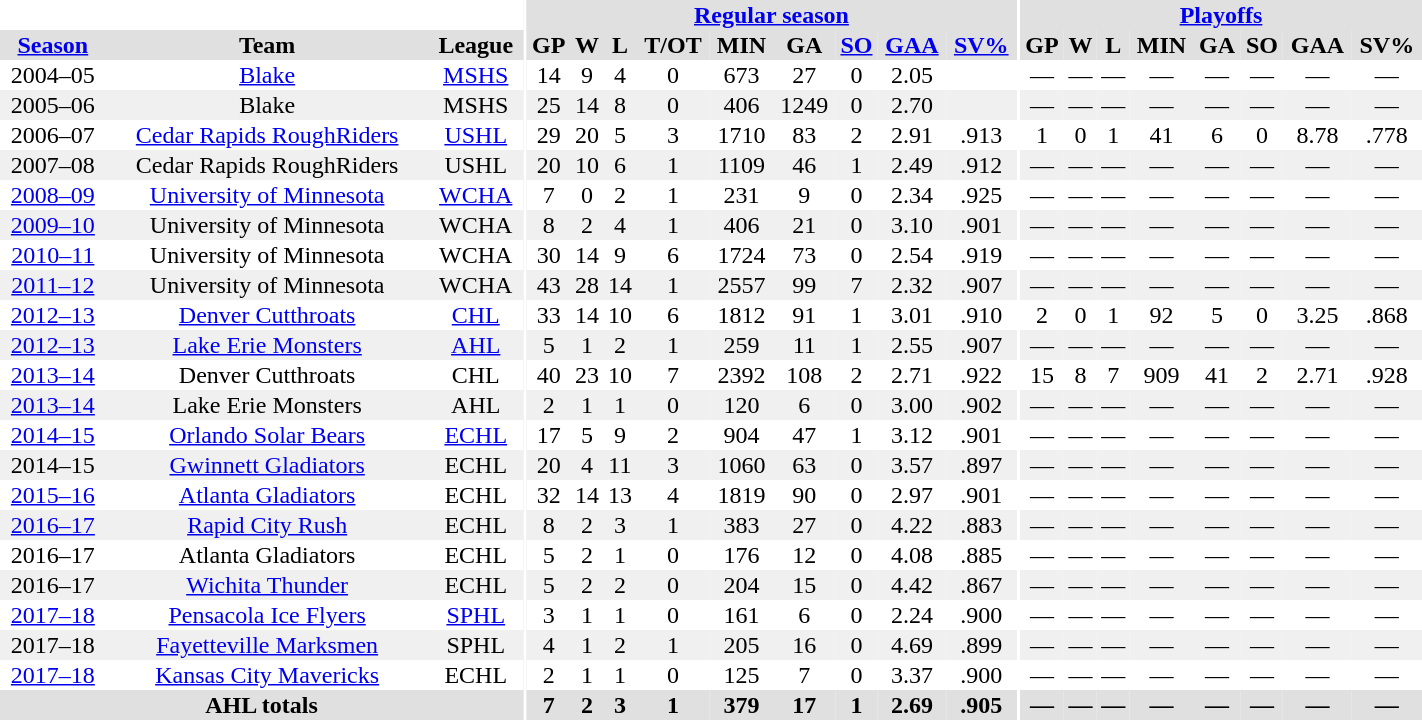<table border="0" cellpadding="1" cellspacing="0" style="text-align:center; width:75%">
<tr ALIGN="center" bgcolor="#e0e0e0">
<th align="center" colspan="3" bgcolor="#ffffff"></th>
<th align="center" rowspan="99" bgcolor="#ffffff"></th>
<th align="center" colspan="9" bgcolor="#e0e0e0"><a href='#'>Regular season</a></th>
<th align="center" rowspan="99" bgcolor="#ffffff"></th>
<th align="center" colspan="8" bgcolor="#e0e0e0"><a href='#'>Playoffs</a></th>
</tr>
<tr ALIGN="center" bgcolor="#e0e0e0">
<th><a href='#'>Season</a></th>
<th>Team</th>
<th>League</th>
<th>GP</th>
<th>W</th>
<th>L</th>
<th>T/OT</th>
<th>MIN</th>
<th>GA</th>
<th><a href='#'>SO</a></th>
<th><a href='#'>GAA</a></th>
<th><a href='#'>SV%</a></th>
<th>GP</th>
<th>W</th>
<th>L</th>
<th>MIN</th>
<th>GA</th>
<th>SO</th>
<th>GAA</th>
<th>SV%</th>
</tr>
<tr ALIGN="center">
<td>2004–05</td>
<td><a href='#'>Blake</a></td>
<td><a href='#'>MSHS</a></td>
<td>14</td>
<td>9</td>
<td>4</td>
<td>0</td>
<td>673</td>
<td>27</td>
<td>0</td>
<td>2.05</td>
<td></td>
<td>—</td>
<td>—</td>
<td>—</td>
<td>—</td>
<td>—</td>
<td>—</td>
<td>—</td>
<td>—</td>
</tr>
<tr ALIGN="center" bgcolor="#f0f0f0">
<td>2005–06</td>
<td>Blake</td>
<td>MSHS</td>
<td>25</td>
<td>14</td>
<td>8</td>
<td>0</td>
<td>406</td>
<td>1249</td>
<td>0</td>
<td>2.70</td>
<td></td>
<td>—</td>
<td>—</td>
<td>—</td>
<td>—</td>
<td>—</td>
<td>—</td>
<td>—</td>
<td>—</td>
</tr>
<tr ALIGN="center">
<td>2006–07</td>
<td><a href='#'>Cedar Rapids RoughRiders</a></td>
<td><a href='#'>USHL</a></td>
<td>29</td>
<td>20</td>
<td>5</td>
<td>3</td>
<td>1710</td>
<td>83</td>
<td>2</td>
<td>2.91</td>
<td>.913</td>
<td>1</td>
<td>0</td>
<td>1</td>
<td>41</td>
<td>6</td>
<td>0</td>
<td>8.78</td>
<td>.778</td>
</tr>
<tr ALIGN="center" bgcolor="#f0f0f0">
<td>2007–08</td>
<td>Cedar Rapids RoughRiders</td>
<td>USHL</td>
<td>20</td>
<td>10</td>
<td>6</td>
<td>1</td>
<td>1109</td>
<td>46</td>
<td>1</td>
<td>2.49</td>
<td>.912</td>
<td>—</td>
<td>—</td>
<td>—</td>
<td>—</td>
<td>—</td>
<td>—</td>
<td>—</td>
<td>—</td>
</tr>
<tr ALIGN="center">
<td><a href='#'>2008–09</a></td>
<td><a href='#'>University of Minnesota</a></td>
<td><a href='#'>WCHA</a></td>
<td>7</td>
<td>0</td>
<td>2</td>
<td>1</td>
<td>231</td>
<td>9</td>
<td>0</td>
<td>2.34</td>
<td>.925</td>
<td>—</td>
<td>—</td>
<td>—</td>
<td>—</td>
<td>—</td>
<td>—</td>
<td>—</td>
<td>—</td>
</tr>
<tr ALIGN="center" bgcolor="#f0f0f0">
<td><a href='#'>2009–10</a></td>
<td>University of Minnesota</td>
<td>WCHA</td>
<td>8</td>
<td>2</td>
<td>4</td>
<td>1</td>
<td>406</td>
<td>21</td>
<td>0</td>
<td>3.10</td>
<td>.901</td>
<td>—</td>
<td>—</td>
<td>—</td>
<td>—</td>
<td>—</td>
<td>—</td>
<td>—</td>
<td>—</td>
</tr>
<tr ALIGN="center">
<td><a href='#'>2010–11</a></td>
<td>University of Minnesota</td>
<td>WCHA</td>
<td>30</td>
<td>14</td>
<td>9</td>
<td>6</td>
<td>1724</td>
<td>73</td>
<td>0</td>
<td>2.54</td>
<td>.919</td>
<td>—</td>
<td>—</td>
<td>—</td>
<td>—</td>
<td>—</td>
<td>—</td>
<td>—</td>
<td>—</td>
</tr>
<tr ALIGN="center"  bgcolor="#f0f0f0">
<td><a href='#'>2011–12</a></td>
<td>University of Minnesota</td>
<td>WCHA</td>
<td>43</td>
<td>28</td>
<td>14</td>
<td>1</td>
<td>2557</td>
<td>99</td>
<td>7</td>
<td>2.32</td>
<td>.907</td>
<td>—</td>
<td>—</td>
<td>—</td>
<td>—</td>
<td>—</td>
<td>—</td>
<td>—</td>
<td>—</td>
</tr>
<tr ALIGN="center">
<td><a href='#'>2012–13</a></td>
<td><a href='#'>Denver Cutthroats</a></td>
<td><a href='#'>CHL</a></td>
<td>33</td>
<td>14</td>
<td>10</td>
<td>6</td>
<td>1812</td>
<td>91</td>
<td>1</td>
<td>3.01</td>
<td>.910</td>
<td>2</td>
<td>0</td>
<td>1</td>
<td>92</td>
<td>5</td>
<td>0</td>
<td>3.25</td>
<td>.868</td>
</tr>
<tr ALIGN="center"  bgcolor="#f0f0f0">
<td><a href='#'>2012–13</a></td>
<td><a href='#'>Lake Erie Monsters</a></td>
<td><a href='#'>AHL</a></td>
<td>5</td>
<td>1</td>
<td>2</td>
<td>1</td>
<td>259</td>
<td>11</td>
<td>1</td>
<td>2.55</td>
<td>.907</td>
<td>—</td>
<td>—</td>
<td>—</td>
<td>—</td>
<td>—</td>
<td>—</td>
<td>—</td>
<td>—</td>
</tr>
<tr ALIGN="center">
<td><a href='#'>2013–14</a></td>
<td>Denver Cutthroats</td>
<td>CHL</td>
<td>40</td>
<td>23</td>
<td>10</td>
<td>7</td>
<td>2392</td>
<td>108</td>
<td>2</td>
<td>2.71</td>
<td>.922</td>
<td>15</td>
<td>8</td>
<td>7</td>
<td>909</td>
<td>41</td>
<td>2</td>
<td>2.71</td>
<td>.928</td>
</tr>
<tr ALIGN="center"  bgcolor="#f0f0f0">
<td><a href='#'>2013–14</a></td>
<td>Lake Erie Monsters</td>
<td>AHL</td>
<td>2</td>
<td>1</td>
<td>1</td>
<td>0</td>
<td>120</td>
<td>6</td>
<td>0</td>
<td>3.00</td>
<td>.902</td>
<td>—</td>
<td>—</td>
<td>—</td>
<td>—</td>
<td>—</td>
<td>—</td>
<td>—</td>
<td>—</td>
</tr>
<tr ALIGN="center">
<td><a href='#'>2014–15</a></td>
<td><a href='#'>Orlando Solar Bears</a></td>
<td><a href='#'>ECHL</a></td>
<td>17</td>
<td>5</td>
<td>9</td>
<td>2</td>
<td>904</td>
<td>47</td>
<td>1</td>
<td>3.12</td>
<td>.901</td>
<td>—</td>
<td>—</td>
<td>—</td>
<td>—</td>
<td>—</td>
<td>—</td>
<td>—</td>
<td>—</td>
</tr>
<tr ALIGN="center"  bgcolor="#f0f0f0">
<td>2014–15</td>
<td><a href='#'>Gwinnett Gladiators</a></td>
<td>ECHL</td>
<td>20</td>
<td>4</td>
<td>11</td>
<td>3</td>
<td>1060</td>
<td>63</td>
<td>0</td>
<td>3.57</td>
<td>.897</td>
<td>—</td>
<td>—</td>
<td>—</td>
<td>—</td>
<td>—</td>
<td>—</td>
<td>—</td>
<td>—</td>
</tr>
<tr ALIGN="center">
<td><a href='#'>2015–16</a></td>
<td><a href='#'>Atlanta Gladiators</a></td>
<td>ECHL</td>
<td>32</td>
<td>14</td>
<td>13</td>
<td>4</td>
<td>1819</td>
<td>90</td>
<td>0</td>
<td>2.97</td>
<td>.901</td>
<td>—</td>
<td>—</td>
<td>—</td>
<td>—</td>
<td>—</td>
<td>—</td>
<td>—</td>
<td>—</td>
</tr>
<tr ALIGN="center"  bgcolor="#f0f0f0">
<td><a href='#'>2016–17</a></td>
<td><a href='#'>Rapid City Rush</a></td>
<td>ECHL</td>
<td>8</td>
<td>2</td>
<td>3</td>
<td>1</td>
<td>383</td>
<td>27</td>
<td>0</td>
<td>4.22</td>
<td>.883</td>
<td>—</td>
<td>—</td>
<td>—</td>
<td>—</td>
<td>—</td>
<td>—</td>
<td>—</td>
<td>—</td>
</tr>
<tr ALIGN="center">
<td>2016–17</td>
<td>Atlanta Gladiators</td>
<td>ECHL</td>
<td>5</td>
<td>2</td>
<td>1</td>
<td>0</td>
<td>176</td>
<td>12</td>
<td>0</td>
<td>4.08</td>
<td>.885</td>
<td>—</td>
<td>—</td>
<td>—</td>
<td>—</td>
<td>—</td>
<td>—</td>
<td>—</td>
<td>—</td>
</tr>
<tr ALIGN="center"  bgcolor="#f0f0f0">
<td>2016–17</td>
<td><a href='#'>Wichita Thunder</a></td>
<td>ECHL</td>
<td>5</td>
<td>2</td>
<td>2</td>
<td>0</td>
<td>204</td>
<td>15</td>
<td>0</td>
<td>4.42</td>
<td>.867</td>
<td>—</td>
<td>—</td>
<td>—</td>
<td>—</td>
<td>—</td>
<td>—</td>
<td>—</td>
<td>—</td>
</tr>
<tr ALIGN="center">
<td><a href='#'>2017–18</a></td>
<td><a href='#'>Pensacola Ice Flyers</a></td>
<td><a href='#'>SPHL</a></td>
<td>3</td>
<td>1</td>
<td>1</td>
<td>0</td>
<td>161</td>
<td>6</td>
<td>0</td>
<td>2.24</td>
<td>.900</td>
<td>—</td>
<td>—</td>
<td>—</td>
<td>—</td>
<td>—</td>
<td>—</td>
<td>—</td>
<td>—</td>
</tr>
<tr ALIGN="center"  bgcolor="#f0f0f0">
<td>2017–18</td>
<td><a href='#'>Fayetteville Marksmen</a></td>
<td>SPHL</td>
<td>4</td>
<td>1</td>
<td>2</td>
<td>1</td>
<td>205</td>
<td>16</td>
<td>0</td>
<td>4.69</td>
<td>.899</td>
<td>—</td>
<td>—</td>
<td>—</td>
<td>—</td>
<td>—</td>
<td>—</td>
<td>—</td>
<td>—</td>
</tr>
<tr ALIGN="center">
<td><a href='#'>2017–18</a></td>
<td><a href='#'>Kansas City Mavericks</a></td>
<td>ECHL</td>
<td>2</td>
<td>1</td>
<td>1</td>
<td>0</td>
<td>125</td>
<td>7</td>
<td>0</td>
<td>3.37</td>
<td>.900</td>
<td>—</td>
<td>—</td>
<td>—</td>
<td>—</td>
<td>—</td>
<td>—</td>
<td>—</td>
<td>—</td>
</tr>
<tr ALIGN="center" bgcolor="#e0e0e0">
<th colspan="3" align="center">AHL totals</th>
<th>7</th>
<th>2</th>
<th>3</th>
<th>1</th>
<th>379</th>
<th>17</th>
<th>1</th>
<th>2.69</th>
<th>.905</th>
<th>—</th>
<th>—</th>
<th>—</th>
<th>—</th>
<th>—</th>
<th>—</th>
<th>—</th>
<th>—</th>
</tr>
</table>
